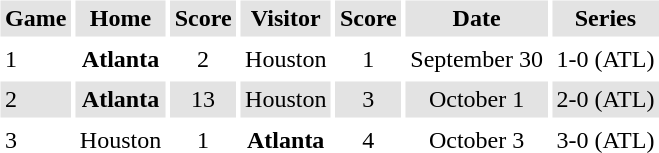<table border="0" cellspacing="3" cellpadding="3">
<tr style="background: #e3e3e3;">
<th>Game</th>
<th>Home</th>
<th>Score</th>
<th>Visitor</th>
<th>Score</th>
<th>Date</th>
<th>Series</th>
</tr>
<tr>
<td>1</td>
<td align="center"><strong>Atlanta</strong></td>
<td align="center">2</td>
<td align="center">Houston</td>
<td align="center">1</td>
<td align="center">September 30</td>
<td>1-0 (ATL)</td>
</tr>
<tr style="background: #e3e3e3;">
<td>2</td>
<td align="center"><strong>Atlanta</strong></td>
<td align="center">13</td>
<td align="center">Houston</td>
<td align="center">3</td>
<td align="center">October 1</td>
<td>2-0 (ATL)</td>
</tr>
<tr>
<td>3</td>
<td align="center">Houston</td>
<td align="center">1</td>
<td align="center"><strong>Atlanta</strong></td>
<td align="center">4</td>
<td align="center">October 3</td>
<td>3-0 (ATL)</td>
</tr>
<tr>
</tr>
</table>
